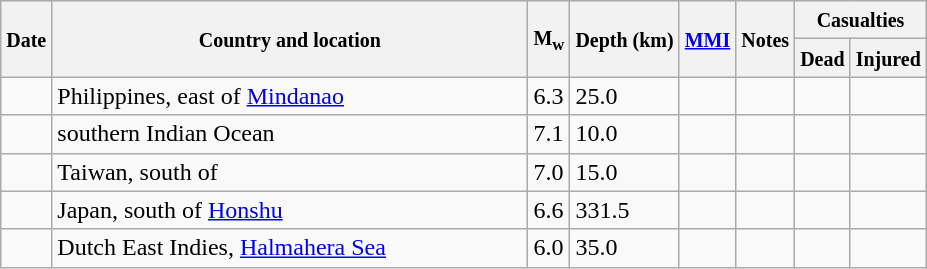<table class="wikitable sortable sort-under" style="border:1px black; margin-left:1em;">
<tr>
<th rowspan="2"><small>Date</small></th>
<th rowspan="2" style="width: 310px"><small>Country and location</small></th>
<th rowspan="2"><small>M<sub>w</sub></small></th>
<th rowspan="2"><small>Depth (km)</small></th>
<th rowspan="2"><small><a href='#'>MMI</a></small></th>
<th rowspan="2" class="unsortable"><small>Notes</small></th>
<th colspan="2"><small>Casualties</small></th>
</tr>
<tr>
<th><small>Dead</small></th>
<th><small>Injured</small></th>
</tr>
<tr>
<td></td>
<td>Philippines, east of <a href='#'>Mindanao</a></td>
<td>6.3</td>
<td>25.0</td>
<td></td>
<td></td>
<td></td>
<td></td>
</tr>
<tr>
<td></td>
<td>southern Indian Ocean</td>
<td>7.1</td>
<td>10.0</td>
<td></td>
<td></td>
<td></td>
<td></td>
</tr>
<tr>
<td></td>
<td>Taiwan, south of</td>
<td>7.0</td>
<td>15.0</td>
<td></td>
<td></td>
<td></td>
<td></td>
</tr>
<tr>
<td></td>
<td>Japan, south of <a href='#'>Honshu</a></td>
<td>6.6</td>
<td>331.5</td>
<td></td>
<td></td>
<td></td>
<td></td>
</tr>
<tr>
<td></td>
<td>Dutch East Indies, <a href='#'>Halmahera Sea</a></td>
<td>6.0</td>
<td>35.0</td>
<td></td>
<td></td>
<td></td>
<td></td>
</tr>
</table>
